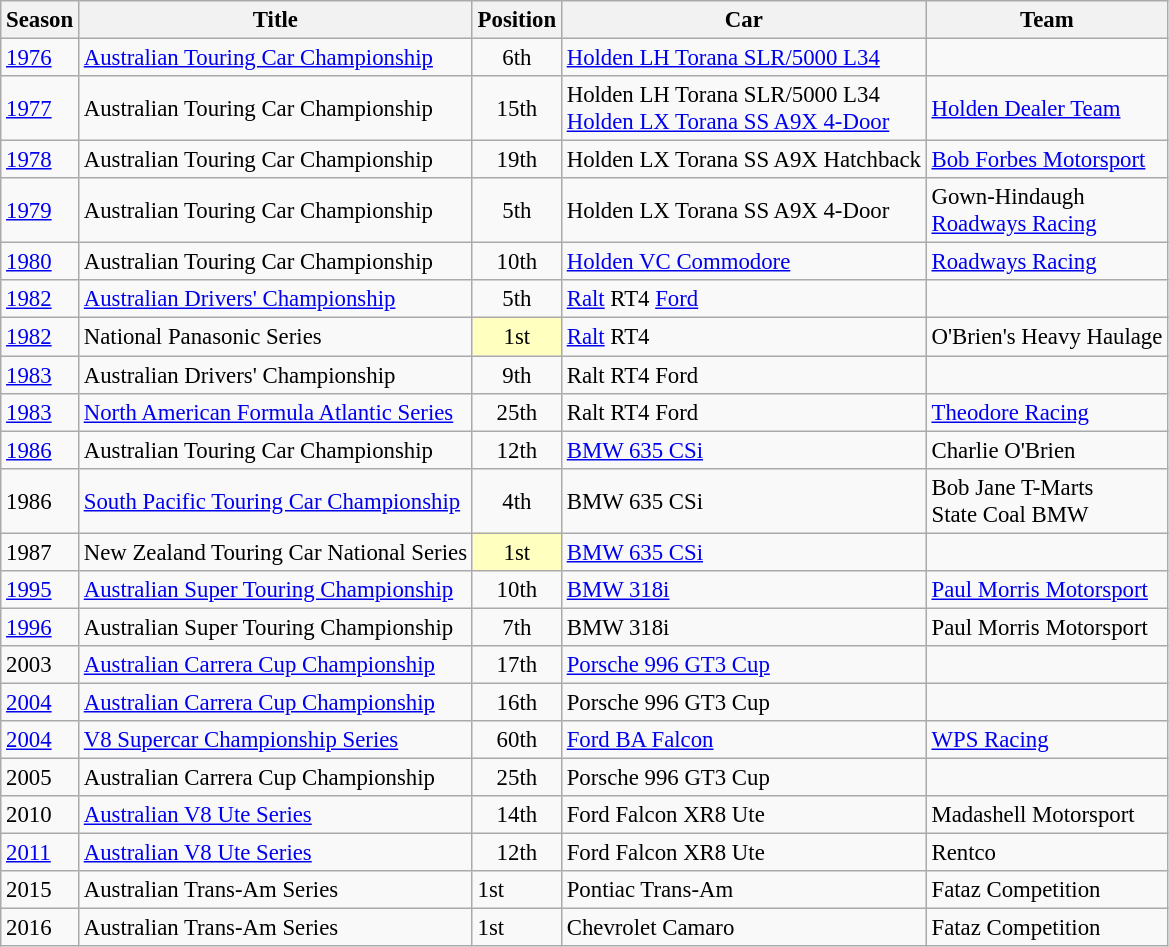<table class="wikitable" style="font-size: 95%;">
<tr>
<th>Season</th>
<th>Title</th>
<th>Position</th>
<th>Car</th>
<th>Team</th>
</tr>
<tr>
<td><a href='#'>1976</a></td>
<td><a href='#'>Australian Touring Car Championship</a></td>
<td align="center">6th</td>
<td><a href='#'>Holden LH Torana SLR/5000 L34</a></td>
<td></td>
</tr>
<tr>
<td><a href='#'>1977</a></td>
<td>Australian Touring Car Championship</td>
<td align="center">15th</td>
<td>Holden LH Torana SLR/5000 L34<br><a href='#'>Holden LX Torana SS A9X 4-Door</a></td>
<td><a href='#'>Holden Dealer Team</a></td>
</tr>
<tr>
<td><a href='#'>1978</a></td>
<td>Australian Touring Car Championship</td>
<td align="center">19th</td>
<td>Holden LX Torana SS A9X Hatchback</td>
<td><a href='#'>Bob Forbes Motorsport</a></td>
</tr>
<tr>
<td><a href='#'>1979</a></td>
<td>Australian Touring Car Championship</td>
<td align="center">5th</td>
<td>Holden LX Torana SS A9X 4-Door</td>
<td>Gown-Hindaugh<br><a href='#'>Roadways Racing</a></td>
</tr>
<tr>
<td><a href='#'>1980</a></td>
<td>Australian Touring Car Championship</td>
<td align="center">10th</td>
<td><a href='#'>Holden VC Commodore</a></td>
<td><a href='#'>Roadways Racing</a></td>
</tr>
<tr>
<td><a href='#'>1982</a></td>
<td><a href='#'>Australian Drivers' Championship</a></td>
<td align="center">5th</td>
<td><a href='#'>Ralt</a> RT4 <a href='#'>Ford</a></td>
<td></td>
</tr>
<tr>
<td><a href='#'>1982</a></td>
<td>National Panasonic Series</td>
<td align="center" style="background:#ffffbf;">1st</td>
<td><a href='#'>Ralt</a> RT4</td>
<td>O'Brien's Heavy Haulage</td>
</tr>
<tr>
<td><a href='#'>1983</a></td>
<td>Australian Drivers' Championship</td>
<td align="center">9th</td>
<td>Ralt RT4 Ford</td>
<td></td>
</tr>
<tr>
<td><a href='#'>1983</a></td>
<td><a href='#'>North American Formula Atlantic Series</a></td>
<td align="center">25th</td>
<td>Ralt RT4 Ford</td>
<td><a href='#'>Theodore Racing</a></td>
</tr>
<tr>
<td><a href='#'>1986</a></td>
<td>Australian Touring Car Championship</td>
<td align="center">12th</td>
<td><a href='#'>BMW 635 CSi</a></td>
<td>Charlie O'Brien</td>
</tr>
<tr>
<td>1986</td>
<td><a href='#'>South Pacific Touring Car Championship</a></td>
<td align="center">4th</td>
<td>BMW 635 CSi</td>
<td>Bob Jane T-Marts<br>State Coal BMW</td>
</tr>
<tr>
<td>1987</td>
<td>New Zealand Touring Car National Series</td>
<td align="center" style="background:#ffffbf;">1st</td>
<td><a href='#'>BMW 635 CSi</a></td>
<td></td>
</tr>
<tr>
<td><a href='#'>1995</a></td>
<td><a href='#'>Australian Super Touring Championship</a></td>
<td align="center">10th</td>
<td><a href='#'>BMW 318i</a></td>
<td><a href='#'>Paul Morris Motorsport</a></td>
</tr>
<tr>
<td><a href='#'>1996</a></td>
<td>Australian Super Touring Championship</td>
<td align="center">7th</td>
<td>BMW 318i</td>
<td>Paul Morris Motorsport</td>
</tr>
<tr>
<td>2003</td>
<td><a href='#'>Australian Carrera Cup Championship</a></td>
<td align="center">17th</td>
<td><a href='#'>Porsche 996 GT3 Cup</a></td>
<td></td>
</tr>
<tr>
<td><a href='#'>2004</a></td>
<td><a href='#'>Australian Carrera Cup Championship</a></td>
<td align="center">16th</td>
<td>Porsche 996 GT3 Cup</td>
<td></td>
</tr>
<tr>
<td><a href='#'>2004</a></td>
<td><a href='#'>V8 Supercar Championship Series</a></td>
<td align="center">60th</td>
<td><a href='#'>Ford BA Falcon</a></td>
<td><a href='#'>WPS Racing</a></td>
</tr>
<tr>
<td>2005</td>
<td>Australian Carrera Cup Championship</td>
<td align="center">25th</td>
<td>Porsche 996 GT3 Cup</td>
<td></td>
</tr>
<tr>
<td>2010</td>
<td><a href='#'>Australian V8 Ute Series</a></td>
<td align="center">14th</td>
<td>Ford Falcon XR8 Ute</td>
<td>Madashell Motorsport</td>
</tr>
<tr>
<td><a href='#'>2011</a></td>
<td><a href='#'>Australian V8 Ute Series</a></td>
<td align="center">12th</td>
<td>Ford Falcon XR8 Ute</td>
<td>Rentco</td>
</tr>
<tr>
<td>2015</td>
<td>Australian Trans-Am Series</td>
<td>1st</td>
<td>Pontiac Trans-Am</td>
<td>Fataz Competition</td>
</tr>
<tr>
<td>2016</td>
<td>Australian Trans-Am Series</td>
<td>1st</td>
<td>Chevrolet Camaro</td>
<td>Fataz Competition</td>
</tr>
</table>
